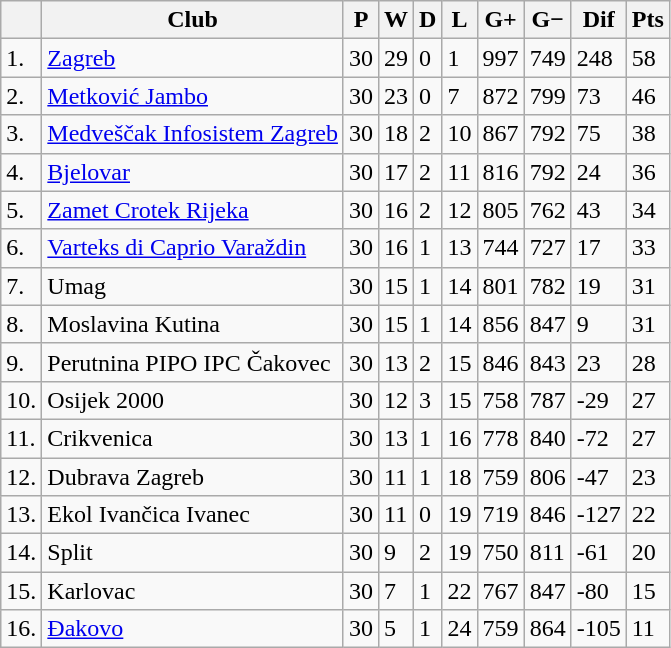<table class="wikitable sortable">
<tr>
<th></th>
<th>Club</th>
<th>P</th>
<th>W</th>
<th>D</th>
<th>L</th>
<th>G+</th>
<th>G−</th>
<th>Dif</th>
<th>Pts</th>
</tr>
<tr>
<td>1.</td>
<td><a href='#'>Zagreb</a></td>
<td>30</td>
<td>29</td>
<td>0</td>
<td>1</td>
<td>997</td>
<td>749</td>
<td>248</td>
<td>58</td>
</tr>
<tr>
<td>2.</td>
<td><a href='#'>Metković Jambo</a></td>
<td>30</td>
<td>23</td>
<td>0</td>
<td>7</td>
<td>872</td>
<td>799</td>
<td>73</td>
<td>46</td>
</tr>
<tr>
<td>3.</td>
<td><a href='#'>Medveščak Infosistem Zagreb</a></td>
<td>30</td>
<td>18</td>
<td>2</td>
<td>10</td>
<td>867</td>
<td>792</td>
<td>75</td>
<td>38</td>
</tr>
<tr>
<td>4.</td>
<td><a href='#'>Bjelovar</a></td>
<td>30</td>
<td>17</td>
<td>2</td>
<td>11</td>
<td>816</td>
<td>792</td>
<td>24</td>
<td>36</td>
</tr>
<tr>
<td>5.</td>
<td><a href='#'>Zamet Crotek Rijeka</a></td>
<td>30</td>
<td>16</td>
<td>2</td>
<td>12</td>
<td>805</td>
<td>762</td>
<td>43</td>
<td>34</td>
</tr>
<tr>
<td>6.</td>
<td><a href='#'>Varteks di Caprio Varaždin</a></td>
<td>30</td>
<td>16</td>
<td>1</td>
<td>13</td>
<td>744</td>
<td>727</td>
<td>17</td>
<td>33</td>
</tr>
<tr>
<td>7.</td>
<td>Umag</td>
<td>30</td>
<td>15</td>
<td>1</td>
<td>14</td>
<td>801</td>
<td>782</td>
<td>19</td>
<td>31</td>
</tr>
<tr>
<td>8.</td>
<td>Moslavina Kutina</td>
<td>30</td>
<td>15</td>
<td>1</td>
<td>14</td>
<td>856</td>
<td>847</td>
<td>9</td>
<td>31</td>
</tr>
<tr>
<td>9.</td>
<td>Perutnina PIPO IPC Čakovec</td>
<td>30</td>
<td>13</td>
<td>2</td>
<td>15</td>
<td>846</td>
<td>843</td>
<td>23</td>
<td>28</td>
</tr>
<tr>
<td>10.</td>
<td>Osijek 2000</td>
<td>30</td>
<td>12</td>
<td>3</td>
<td>15</td>
<td>758</td>
<td>787</td>
<td>-29</td>
<td>27</td>
</tr>
<tr>
<td>11.</td>
<td>Crikvenica</td>
<td>30</td>
<td>13</td>
<td>1</td>
<td>16</td>
<td>778</td>
<td>840</td>
<td>-72</td>
<td>27</td>
</tr>
<tr>
<td>12.</td>
<td>Dubrava Zagreb</td>
<td>30</td>
<td>11</td>
<td>1</td>
<td>18</td>
<td>759</td>
<td>806</td>
<td>-47</td>
<td>23</td>
</tr>
<tr>
<td>13.</td>
<td>Ekol Ivančica Ivanec</td>
<td>30</td>
<td>11</td>
<td>0</td>
<td>19</td>
<td>719</td>
<td>846</td>
<td>-127</td>
<td>22</td>
</tr>
<tr>
<td>14.</td>
<td>Split</td>
<td>30</td>
<td>9</td>
<td>2</td>
<td>19</td>
<td>750</td>
<td>811</td>
<td>-61</td>
<td>20</td>
</tr>
<tr>
<td>15.</td>
<td>Karlovac</td>
<td>30</td>
<td>7</td>
<td>1</td>
<td>22</td>
<td>767</td>
<td>847</td>
<td>-80</td>
<td>15</td>
</tr>
<tr>
<td>16.</td>
<td><a href='#'>Đakovo</a></td>
<td>30</td>
<td>5</td>
<td>1</td>
<td>24</td>
<td>759</td>
<td>864</td>
<td>-105</td>
<td>11</td>
</tr>
</table>
